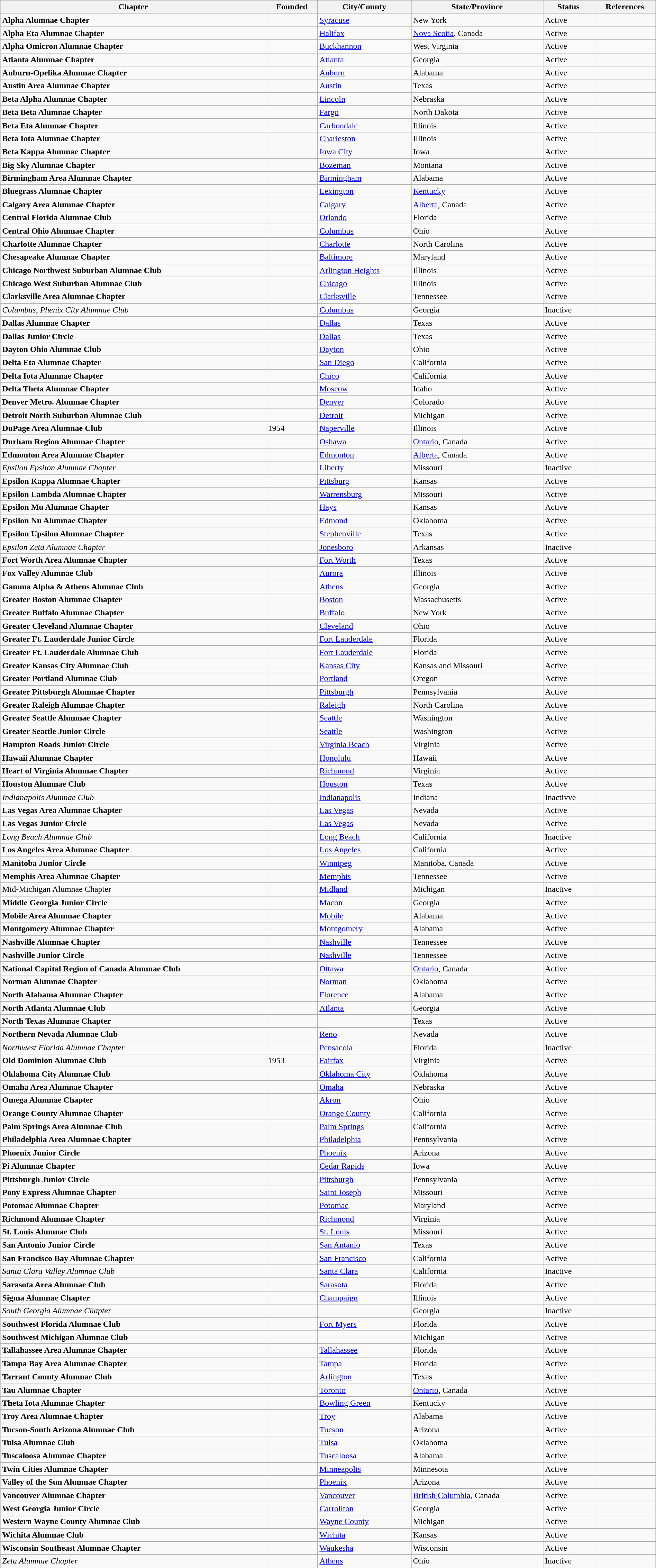<table class="sortable wikitable" style="width:100%;">
<tr>
<th>Chapter</th>
<th>Founded</th>
<th>City/County</th>
<th>State/Province</th>
<th>Status</th>
<th>References</th>
</tr>
<tr>
<td><strong>Alpha Alumnae Chapter</strong></td>
<td></td>
<td><a href='#'>Syracuse</a></td>
<td>New York</td>
<td>Active</td>
<td></td>
</tr>
<tr>
<td><strong>Alpha Eta Alumnae Chapter</strong></td>
<td></td>
<td><a href='#'>Halifax</a></td>
<td><a href='#'>Nova Scotia</a>, Canada</td>
<td>Active</td>
<td></td>
</tr>
<tr>
<td><strong>Alpha Omicron Alumnae Chapter</strong></td>
<td></td>
<td><a href='#'>Buckhannon</a></td>
<td>West Virginia</td>
<td>Active</td>
<td></td>
</tr>
<tr>
<td><strong>Atlanta Alumnae Chapter</strong></td>
<td></td>
<td><a href='#'>Atlanta</a></td>
<td>Georgia</td>
<td>Active</td>
<td></td>
</tr>
<tr>
<td><strong>Auburn-Opelika Alumnae Chapter</strong></td>
<td></td>
<td><a href='#'>Auburn</a></td>
<td>Alabama</td>
<td>Active</td>
<td></td>
</tr>
<tr>
<td><strong>Austin Area Alumnae Chapter</strong></td>
<td></td>
<td><a href='#'>Austin</a></td>
<td>Texas</td>
<td>Active</td>
<td></td>
</tr>
<tr>
<td><strong>Beta Alpha Alumnae Chapter</strong></td>
<td></td>
<td><a href='#'>Lincoln</a></td>
<td>Nebraska</td>
<td>Active</td>
<td></td>
</tr>
<tr>
<td><strong>Beta Beta Alumnae Chapter</strong></td>
<td></td>
<td><a href='#'>Fargo</a></td>
<td>North Dakota</td>
<td>Active</td>
<td></td>
</tr>
<tr>
<td><strong>Beta Eta Alumnae Chapter</strong></td>
<td></td>
<td><a href='#'>Carbondale</a></td>
<td>Illinois</td>
<td>Active</td>
<td></td>
</tr>
<tr>
<td><strong>Beta Iota Alumnae Chapter</strong></td>
<td></td>
<td><a href='#'>Charleston</a></td>
<td>Illinois</td>
<td>Active</td>
<td></td>
</tr>
<tr>
<td><strong>Beta Kappa Alumnae Chapter</strong></td>
<td></td>
<td><a href='#'>Iowa City</a></td>
<td>Iowa</td>
<td>Active</td>
<td></td>
</tr>
<tr>
<td><strong>Big Sky Alumnae Chapter</strong></td>
<td></td>
<td><a href='#'>Bozeman</a></td>
<td>Montana</td>
<td>Active</td>
<td></td>
</tr>
<tr>
<td><strong>Birmingham Area Alumnae Chapter</strong></td>
<td></td>
<td><a href='#'>Birmingham</a></td>
<td>Alabama</td>
<td>Active</td>
<td></td>
</tr>
<tr>
<td><strong>Bluegrass Alumnae Chapter</strong></td>
<td></td>
<td><a href='#'>Lexington</a></td>
<td><a href='#'>Kentucky</a></td>
<td>Active</td>
<td></td>
</tr>
<tr>
<td><strong>Calgary Area Alumnae Chapter</strong></td>
<td></td>
<td><a href='#'>Calgary</a></td>
<td><a href='#'>Alberta</a>, Canada</td>
<td>Active</td>
<td></td>
</tr>
<tr>
<td><strong>Central Florida Alumnae Club</strong></td>
<td></td>
<td><a href='#'>Orlando</a></td>
<td>Florida</td>
<td>Active</td>
<td></td>
</tr>
<tr>
<td><strong>Central Ohio Alumnae Chapter</strong></td>
<td></td>
<td><a href='#'>Columbus</a></td>
<td>Ohio</td>
<td>Active</td>
<td></td>
</tr>
<tr>
<td><strong>Charlotte Alumnae Chapter</strong></td>
<td></td>
<td><a href='#'>Charlotte</a></td>
<td>North Carolina</td>
<td>Active</td>
<td></td>
</tr>
<tr>
<td><strong>Chesapeake Alumnae Chapter</strong></td>
<td></td>
<td><a href='#'>Baltimore</a></td>
<td>Maryland</td>
<td>Active</td>
<td></td>
</tr>
<tr>
<td><strong>Chicago Northwest Suburban Alumnae Club</strong></td>
<td></td>
<td><a href='#'>Arlington Heights</a></td>
<td>Illinois</td>
<td>Active</td>
<td></td>
</tr>
<tr>
<td><strong>Chicago West Suburban Alumnae Club</strong></td>
<td></td>
<td><a href='#'>Chicago</a></td>
<td>Illinois</td>
<td>Active</td>
<td></td>
</tr>
<tr>
<td><strong>Clarksville Area Alumnae Chapter</strong></td>
<td></td>
<td><a href='#'>Clarksville</a></td>
<td>Tennessee</td>
<td>Active</td>
<td></td>
</tr>
<tr>
<td><em>Columbus, Phenix City Alumnae Club</em></td>
<td></td>
<td><a href='#'>Columbus</a></td>
<td>Georgia</td>
<td>Inactive</td>
<td></td>
</tr>
<tr>
<td><strong>Dallas Alumnae Chapter</strong></td>
<td></td>
<td><a href='#'>Dallas</a></td>
<td>Texas</td>
<td>Active</td>
<td></td>
</tr>
<tr>
<td><strong>Dallas Junior Circle</strong></td>
<td></td>
<td><a href='#'>Dallas</a></td>
<td>Texas</td>
<td>Active</td>
<td></td>
</tr>
<tr>
<td><strong>Dayton Ohio Alumnae Club</strong></td>
<td></td>
<td><a href='#'>Dayton</a></td>
<td>Ohio</td>
<td>Active</td>
<td></td>
</tr>
<tr>
<td><strong>Delta Eta Alumnae Chapter</strong></td>
<td></td>
<td><a href='#'>San Diego</a></td>
<td>California</td>
<td>Active</td>
<td></td>
</tr>
<tr>
<td><strong>Delta Iota Alumnae Chapter</strong></td>
<td></td>
<td><a href='#'>Chico</a></td>
<td>California</td>
<td>Active</td>
<td></td>
</tr>
<tr>
<td><strong>Delta Theta Alumnae Chapter</strong></td>
<td></td>
<td><a href='#'>Moscow</a></td>
<td>Idaho</td>
<td>Active</td>
<td></td>
</tr>
<tr>
<td><strong>Denver Metro. Alumnae Chapter</strong></td>
<td></td>
<td><a href='#'>Denver</a></td>
<td>Colorado</td>
<td>Active</td>
<td></td>
</tr>
<tr>
<td><strong>Detroit North Suburban Alumnae Club</strong></td>
<td></td>
<td><a href='#'>Detroit</a></td>
<td>Michigan</td>
<td>Active</td>
<td></td>
</tr>
<tr>
<td><strong>DuPage Area Alumnae Club</strong></td>
<td>1954</td>
<td><a href='#'>Naperville</a></td>
<td>Illinois</td>
<td>Active</td>
<td></td>
</tr>
<tr>
<td><strong>Durham Region Alumnae Chapter</strong></td>
<td></td>
<td><a href='#'>Oshawa</a></td>
<td><a href='#'>Ontario</a>, Canada</td>
<td>Active</td>
<td></td>
</tr>
<tr>
<td><strong>Edmonton Area Alumnae Chapter</strong></td>
<td></td>
<td><a href='#'>Edmonton</a></td>
<td><a href='#'>Alberta</a>, Canada</td>
<td>Active</td>
<td></td>
</tr>
<tr>
<td><em>Epsilon Epsilon Alumnae Chapter</em></td>
<td></td>
<td><a href='#'>Liberty</a></td>
<td>Missouri</td>
<td>Inactive</td>
<td></td>
</tr>
<tr>
<td><strong>Epsilon Kappa Alumnae Chapter</strong></td>
<td></td>
<td><a href='#'>Pittsburg</a></td>
<td>Kansas</td>
<td>Active</td>
<td></td>
</tr>
<tr>
<td><strong>Epsilon Lambda Alumnae Chapter</strong></td>
<td></td>
<td><a href='#'>Warrensburg</a></td>
<td>Missouri</td>
<td>Active</td>
<td></td>
</tr>
<tr>
<td><strong>Epsilon Mu Alumnae Chapter</strong></td>
<td></td>
<td><a href='#'>Hays</a></td>
<td>Kansas</td>
<td>Active</td>
<td></td>
</tr>
<tr>
<td><strong>Epsilon Nu Alumnae Chapter</strong></td>
<td></td>
<td><a href='#'>Edmond</a></td>
<td>Oklahoma</td>
<td>Active</td>
<td></td>
</tr>
<tr>
<td><strong>Epsilon Upsilon Alumnae Chapter</strong></td>
<td></td>
<td><a href='#'>Stephenville</a></td>
<td>Texas</td>
<td>Active</td>
<td></td>
</tr>
<tr>
<td><em>Epsilon Zeta Alumnae Chapter</em></td>
<td></td>
<td><a href='#'>Jonesboro</a></td>
<td>Arkansas</td>
<td>Inactive</td>
<td></td>
</tr>
<tr>
<td><strong>Fort Worth Area Alumnae Chapter</strong></td>
<td></td>
<td><a href='#'>Fort Worth</a></td>
<td>Texas</td>
<td>Active</td>
<td></td>
</tr>
<tr>
<td><strong>Fox Valley Alumnae Club</strong></td>
<td></td>
<td><a href='#'>Aurora</a></td>
<td>Illinois</td>
<td>Active</td>
<td></td>
</tr>
<tr>
<td><strong>Gamma Alpha & Athens Alumnae Club</strong></td>
<td></td>
<td><a href='#'>Athens</a></td>
<td>Georgia</td>
<td>Active</td>
<td></td>
</tr>
<tr>
<td><strong>Greater Boston Alumnae Chapter</strong></td>
<td></td>
<td><a href='#'>Boston</a></td>
<td>Massachusetts</td>
<td>Active</td>
<td></td>
</tr>
<tr>
<td><strong>Greater Buffalo Alumnae Chapter</strong></td>
<td></td>
<td><a href='#'>Buffalo</a></td>
<td>New York</td>
<td>Active</td>
<td></td>
</tr>
<tr>
<td><strong>Greater Cleveland Alumnae Chapter</strong></td>
<td></td>
<td><a href='#'>Cleveland</a></td>
<td>Ohio</td>
<td>Active</td>
<td></td>
</tr>
<tr>
<td><strong>Greater Ft. Lauderdale Junior Circle</strong></td>
<td></td>
<td><a href='#'>Fort Lauderdale</a></td>
<td>Florida</td>
<td>Active</td>
<td></td>
</tr>
<tr>
<td><strong>Greater Ft. Lauderdale Alumnae Club</strong></td>
<td></td>
<td><a href='#'>Fort Lauderdale</a></td>
<td>Florida</td>
<td>Active</td>
<td></td>
</tr>
<tr>
<td><strong>Greater Kansas City Alumnae Club</strong></td>
<td></td>
<td><a href='#'>Kansas City</a></td>
<td>Kansas and Missouri</td>
<td>Active</td>
<td></td>
</tr>
<tr>
<td><strong>Greater Portland Alumnae Club</strong></td>
<td></td>
<td><a href='#'>Portland</a></td>
<td>Oregon</td>
<td>Active</td>
<td></td>
</tr>
<tr>
<td><strong>Greater Pittsburgh Alumnae Chapter</strong></td>
<td></td>
<td><a href='#'>Pittsburgh</a></td>
<td>Pennsylvania</td>
<td>Active</td>
<td></td>
</tr>
<tr>
<td><strong>Greater Raleigh Alumnae Chapter</strong></td>
<td></td>
<td><a href='#'>Raleigh</a></td>
<td>North Carolina</td>
<td>Active</td>
<td></td>
</tr>
<tr>
<td><strong>Greater Seattle Alumnae Chapter</strong></td>
<td></td>
<td><a href='#'>Seattle</a></td>
<td>Washington</td>
<td>Active</td>
<td></td>
</tr>
<tr>
<td><strong>Greater Seattle Junior Circle</strong></td>
<td></td>
<td><a href='#'>Seattle</a></td>
<td>Washington</td>
<td>Active</td>
<td></td>
</tr>
<tr>
<td><strong>Hampton Roads Junior Circle</strong></td>
<td></td>
<td><a href='#'>Virginia Beach</a></td>
<td>Virginia</td>
<td>Active</td>
<td></td>
</tr>
<tr>
<td><strong>Hawaii Alumnae Chapter</strong></td>
<td></td>
<td><a href='#'>Honolulu</a></td>
<td>Hawaii</td>
<td>Active</td>
<td></td>
</tr>
<tr>
<td><strong>Heart of Virginia Alumnae Chapter</strong></td>
<td></td>
<td><a href='#'>Richmond</a></td>
<td>Virginia</td>
<td>Active</td>
<td></td>
</tr>
<tr>
<td><strong>Houston Alumnae Club</strong></td>
<td></td>
<td><a href='#'>Houston</a></td>
<td>Texas</td>
<td>Active</td>
<td></td>
</tr>
<tr>
<td><em>Indianapolis Alumnae Club</em></td>
<td></td>
<td><a href='#'>Indianapolis</a></td>
<td>Indiana</td>
<td>Inactivve</td>
<td></td>
</tr>
<tr>
<td><strong>Las Vegas Area Alumnae Chapter</strong></td>
<td></td>
<td><a href='#'>Las Vegas</a></td>
<td>Nevada</td>
<td>Active</td>
<td></td>
</tr>
<tr>
<td><strong>Las Vegas Junior Circle</strong></td>
<td></td>
<td><a href='#'>Las Vegas</a></td>
<td>Nevada</td>
<td>Active</td>
<td></td>
</tr>
<tr>
<td><em>Long Beach Alumnae Club</em></td>
<td></td>
<td><a href='#'>Long Beach</a></td>
<td>California</td>
<td>Inactive</td>
<td></td>
</tr>
<tr>
<td><strong>Los Angeles Area Alumnae Chapter</strong></td>
<td></td>
<td><a href='#'>Los Angeles</a></td>
<td>California</td>
<td>Active</td>
<td></td>
</tr>
<tr>
<td><strong>Manitoba Junior Circle</strong></td>
<td></td>
<td><a href='#'>Winnipeg</a></td>
<td>Manitoba, Canada</td>
<td>Active</td>
<td></td>
</tr>
<tr>
<td><strong>Memphis Area Alumnae Chapter</strong></td>
<td></td>
<td><a href='#'>Memphis</a></td>
<td>Tennessee</td>
<td>Active</td>
<td></td>
</tr>
<tr>
<td>Mid-Michigan Alumnae Chapter</td>
<td></td>
<td><a href='#'>Midland</a></td>
<td>Michigan</td>
<td>Inactive</td>
<td></td>
</tr>
<tr>
<td><strong>Middle Georgia Junior Circle</strong></td>
<td></td>
<td><a href='#'>Macon</a></td>
<td>Georgia</td>
<td>Active</td>
<td></td>
</tr>
<tr>
<td><strong>Mobile Area Alumnae Chapter</strong></td>
<td></td>
<td><a href='#'>Mobile</a></td>
<td>Alabama</td>
<td>Active</td>
<td></td>
</tr>
<tr>
<td><strong>Montgomery Alumnae Chapter</strong></td>
<td></td>
<td><a href='#'>Montgomery</a></td>
<td>Alabama</td>
<td>Active</td>
<td></td>
</tr>
<tr>
<td><strong>Nashville Alumnae Chapter</strong></td>
<td></td>
<td><a href='#'>Nashville</a></td>
<td>Tennessee</td>
<td>Active</td>
<td></td>
</tr>
<tr>
<td><strong>Nashville Junior Circle</strong></td>
<td></td>
<td><a href='#'>Nashville</a></td>
<td>Tennessee</td>
<td>Active</td>
<td></td>
</tr>
<tr>
<td><strong>National Capital Region of Canada Alumnae Club</strong></td>
<td></td>
<td><a href='#'>Ottawa</a></td>
<td><a href='#'>Ontario</a>, Canada</td>
<td>Active</td>
<td></td>
</tr>
<tr>
<td><strong>Norman Alumnae Chapter</strong></td>
<td></td>
<td><a href='#'>Norman</a></td>
<td>Oklahoma</td>
<td>Active</td>
<td></td>
</tr>
<tr>
<td><strong>North Alabama Alumnae Chapter</strong></td>
<td></td>
<td><a href='#'>Florence</a></td>
<td>Alabama</td>
<td>Active</td>
<td></td>
</tr>
<tr>
<td><strong>North Atlanta Alumnae Club</strong></td>
<td></td>
<td><a href='#'>Atlanta</a></td>
<td>Georgia</td>
<td>Active</td>
<td></td>
</tr>
<tr>
<td><strong>North Texas Alumnae Chapter</strong></td>
<td></td>
<td></td>
<td>Texas</td>
<td>Active</td>
<td></td>
</tr>
<tr>
<td><strong>Northern Nevada Alumnae Club</strong></td>
<td></td>
<td><a href='#'>Reno</a></td>
<td>Nevada</td>
<td>Active</td>
<td></td>
</tr>
<tr>
<td><em>Northwest Florida Alumnae Chapter</em></td>
<td></td>
<td><a href='#'>Pensacola</a></td>
<td>Florida</td>
<td>Inactive</td>
<td></td>
</tr>
<tr>
<td><strong>Old Dominion Alumnae Club</strong></td>
<td>1953</td>
<td><a href='#'>Fairfax</a></td>
<td>Virginia</td>
<td>Active</td>
<td></td>
</tr>
<tr>
<td><strong>Oklahoma City Alumnae Club</strong></td>
<td></td>
<td><a href='#'>Oklahoma City</a></td>
<td>Oklahoma</td>
<td>Active</td>
<td></td>
</tr>
<tr>
<td><strong>Omaha Area Alumnae Chapter</strong></td>
<td></td>
<td><a href='#'>Omaha</a></td>
<td>Nebraska</td>
<td>Active</td>
<td></td>
</tr>
<tr>
<td><strong>Omega Alumnae Chapter</strong></td>
<td></td>
<td><a href='#'>Akron</a></td>
<td>Ohio</td>
<td>Active</td>
<td></td>
</tr>
<tr>
<td><strong>Orange County Alumnae Chapter</strong></td>
<td></td>
<td><a href='#'>Orange County</a></td>
<td>California</td>
<td>Active</td>
<td></td>
</tr>
<tr>
<td><strong>Palm Springs Area Alumnae Club</strong></td>
<td></td>
<td><a href='#'>Palm Springs</a></td>
<td>California</td>
<td>Active</td>
<td></td>
</tr>
<tr>
<td><strong>Philadelphia Area Alumnae Chapter</strong></td>
<td></td>
<td><a href='#'>Philadelphia</a></td>
<td>Pennsylvania</td>
<td>Active</td>
<td></td>
</tr>
<tr>
<td><strong>Phoenix Junior Circle</strong></td>
<td></td>
<td><a href='#'>Phoenix</a></td>
<td>Arizona</td>
<td>Active</td>
<td></td>
</tr>
<tr>
<td><strong>Pi Alumnae Chapter</strong></td>
<td></td>
<td><a href='#'>Cedar Rapids</a></td>
<td>Iowa</td>
<td>Active</td>
<td></td>
</tr>
<tr>
<td><strong>Pittsburgh Junior Circle</strong></td>
<td></td>
<td><a href='#'>Pittsburgh</a></td>
<td>Pennsylvania</td>
<td>Active</td>
<td></td>
</tr>
<tr>
<td><strong>Pony Express Alumnae Chapter</strong></td>
<td></td>
<td><a href='#'>Saint Joseph</a></td>
<td>Missouri</td>
<td>Active</td>
<td></td>
</tr>
<tr>
<td><strong>Potomac Alumnae Chapter</strong></td>
<td></td>
<td><a href='#'>Potomac</a></td>
<td>Maryland</td>
<td>Active</td>
<td></td>
</tr>
<tr>
<td><strong>Richmond Alumnae Chapter</strong></td>
<td></td>
<td><a href='#'>Richmond</a></td>
<td>Virginia</td>
<td>Active</td>
<td></td>
</tr>
<tr>
<td><strong>St. Louis Alumnae Club</strong></td>
<td></td>
<td><a href='#'>St. Louis</a></td>
<td>Missouri</td>
<td>Active</td>
<td></td>
</tr>
<tr>
<td><strong>San Antonio Junior Circle</strong></td>
<td></td>
<td><a href='#'>San Antanio</a></td>
<td>Texas</td>
<td>Active</td>
<td></td>
</tr>
<tr>
<td><strong>San Francisco Bay Alumnae Chapter</strong></td>
<td></td>
<td><a href='#'>San Francisco</a></td>
<td>California</td>
<td>Active</td>
<td></td>
</tr>
<tr>
<td><em>Santa Clara Valley Alumnae Club</em></td>
<td></td>
<td><a href='#'>Santa Clara</a></td>
<td>California</td>
<td>Inactive</td>
<td></td>
</tr>
<tr>
<td><strong>Sarasota Area Alumnae Club</strong></td>
<td></td>
<td><a href='#'>Sarasota</a></td>
<td>Florida</td>
<td>Active</td>
<td></td>
</tr>
<tr>
<td><strong>Sigma Alumnae Chapter</strong></td>
<td></td>
<td><a href='#'>Champaign</a></td>
<td>Illinois</td>
<td>Active</td>
<td></td>
</tr>
<tr>
<td><em>South Georgia Alumnae Chapter</em></td>
<td></td>
<td></td>
<td>Georgia</td>
<td>Inactive</td>
<td></td>
</tr>
<tr>
<td><strong>Southwest Florida Alumnae Club</strong></td>
<td></td>
<td><a href='#'>Fort Myers</a></td>
<td>Florida</td>
<td>Active</td>
<td></td>
</tr>
<tr>
<td><strong>Southwest Michigan Alumnae Club</strong></td>
<td></td>
<td></td>
<td>Michigan</td>
<td>Active</td>
<td></td>
</tr>
<tr>
<td><strong>Tallahassee Area Alumnae Chapter</strong></td>
<td></td>
<td><a href='#'>Tallahassee</a></td>
<td>Florida</td>
<td>Active</td>
<td></td>
</tr>
<tr>
<td><strong>Tampa Bay Area Alumnae Chapter</strong></td>
<td></td>
<td><a href='#'>Tampa</a></td>
<td>Florida</td>
<td>Active</td>
<td></td>
</tr>
<tr>
<td><strong>Tarrant County Alumnae Club</strong></td>
<td></td>
<td><a href='#'>Arlington</a></td>
<td>Texas</td>
<td>Active</td>
<td></td>
</tr>
<tr>
<td><strong>Tau Alumnae Chapter</strong></td>
<td></td>
<td><a href='#'>Toronto</a></td>
<td><a href='#'>Ontario</a>, Canada</td>
<td>Active</td>
<td></td>
</tr>
<tr>
<td><strong>Theta Iota Alumnae Chapter</strong></td>
<td></td>
<td><a href='#'>Bowling Green</a></td>
<td>Kentucky</td>
<td>Active</td>
<td></td>
</tr>
<tr>
<td><strong>Troy Area Alumnae Chapter</strong></td>
<td></td>
<td><a href='#'>Troy</a></td>
<td>Alabama</td>
<td>Active</td>
<td></td>
</tr>
<tr>
<td><strong>Tucson-South Arizona Alumnae Club</strong></td>
<td></td>
<td><a href='#'>Tucson</a></td>
<td>Arizona</td>
<td>Active</td>
<td></td>
</tr>
<tr>
<td><strong>Tulsa Alumnae Club</strong></td>
<td></td>
<td><a href='#'>Tulsa</a></td>
<td>Oklahoma</td>
<td>Active</td>
<td></td>
</tr>
<tr>
<td><strong>Tuscaloosa Alumnae Chapter</strong></td>
<td></td>
<td><a href='#'>Tuscaloosa</a></td>
<td>Alabama</td>
<td>Active</td>
<td></td>
</tr>
<tr>
<td><strong>Twin Cities Alumnae Chapter</strong></td>
<td></td>
<td><a href='#'>Minneapolis</a></td>
<td>Minnesota</td>
<td>Active</td>
<td></td>
</tr>
<tr>
<td><strong>Valley of the Sun Alumnae Chapter</strong></td>
<td></td>
<td><a href='#'>Phoenix</a></td>
<td>Arizona</td>
<td>Active</td>
<td></td>
</tr>
<tr>
<td><strong>Vancouver Alumnae Chapter</strong></td>
<td></td>
<td><a href='#'>Vancouver</a></td>
<td><a href='#'>British Columbia</a>, Canada</td>
<td>Active</td>
<td></td>
</tr>
<tr>
<td><strong>West Georgia Junior Circle</strong></td>
<td></td>
<td><a href='#'>Carrollton</a></td>
<td>Georgia</td>
<td>Active</td>
<td></td>
</tr>
<tr>
<td><strong>Western Wayne County Alumnae Club</strong></td>
<td></td>
<td><a href='#'>Wayne County</a></td>
<td>Michigan</td>
<td>Active</td>
<td></td>
</tr>
<tr>
<td><strong>Wichita Alumnae Club</strong></td>
<td></td>
<td><a href='#'>Wichita</a></td>
<td>Kansas</td>
<td>Active</td>
<td></td>
</tr>
<tr>
<td><strong>Wisconsin Southeast Alumnae Chapter</strong></td>
<td></td>
<td><a href='#'>Waukesha</a></td>
<td>Wisconsin</td>
<td>Active</td>
<td></td>
</tr>
<tr>
<td><em>Zeta Alumnae Chapter</em></td>
<td></td>
<td><a href='#'>Athens</a></td>
<td>Ohio</td>
<td>Inactive</td>
<td></td>
</tr>
</table>
